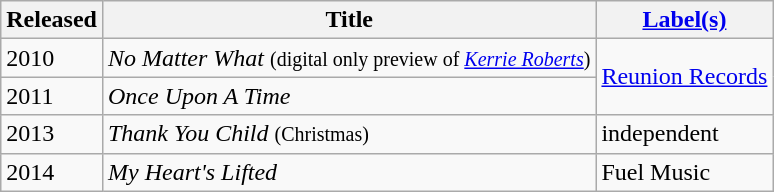<table class="wikitable">
<tr>
<th>Released</th>
<th>Title</th>
<th><a href='#'>Label(s)</a></th>
</tr>
<tr>
<td>2010</td>
<td><em>No Matter What</em> <small>(digital only preview of <em><a href='#'>Kerrie Roberts</a></em>)</small></td>
<td rowspan="2"><a href='#'>Reunion Records</a></td>
</tr>
<tr>
<td>2011</td>
<td><em>Once Upon A Time</em></td>
</tr>
<tr>
<td>2013</td>
<td><em>Thank You Child</em> <small>(Christmas)</small></td>
<td>independent</td>
</tr>
<tr>
<td>2014</td>
<td><em>My Heart's Lifted</em></td>
<td>Fuel Music</td>
</tr>
</table>
